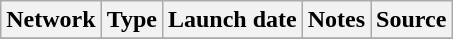<table class="wikitable sortable">
<tr>
<th>Network</th>
<th>Type</th>
<th>Launch date</th>
<th>Notes</th>
<th>Source</th>
</tr>
<tr>
</tr>
</table>
